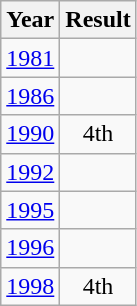<table class="wikitable" style="text-align:center">
<tr>
<th>Year</th>
<th>Result</th>
</tr>
<tr>
<td><a href='#'>1981</a></td>
<td></td>
</tr>
<tr>
<td><a href='#'>1986</a></td>
<td></td>
</tr>
<tr>
<td><a href='#'>1990</a></td>
<td>4th</td>
</tr>
<tr>
<td><a href='#'>1992</a></td>
<td></td>
</tr>
<tr>
<td><a href='#'>1995</a></td>
<td></td>
</tr>
<tr>
<td><a href='#'>1996</a></td>
<td></td>
</tr>
<tr>
<td><a href='#'>1998</a></td>
<td>4th</td>
</tr>
</table>
